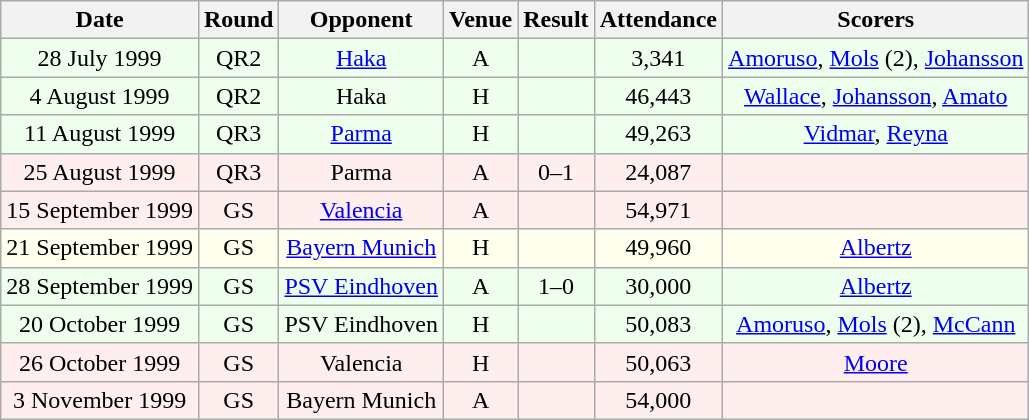<table class="wikitable sortable" style="font-size:100%; text-align:center">
<tr>
<th>Date</th>
<th>Round</th>
<th>Opponent</th>
<th>Venue</th>
<th>Result</th>
<th>Attendance</th>
<th>Scorers</th>
</tr>
<tr bgcolor = "#EEFFEE">
<td>28 July 1999</td>
<td>QR2</td>
<td> <a href='#'>Haka</a></td>
<td>A</td>
<td></td>
<td>3,341</td>
<td><a href='#'>Amoruso</a>, <a href='#'>Mols</a> (2), <a href='#'>Johansson</a></td>
</tr>
<tr bgcolor = "#EEFFEE">
<td>4 August 1999</td>
<td>QR2</td>
<td> Haka</td>
<td>H</td>
<td></td>
<td>46,443</td>
<td><a href='#'>Wallace</a>, <a href='#'>Johansson</a>, <a href='#'>Amato</a></td>
</tr>
<tr bgcolor = "#EEFFEE">
<td>11 August 1999</td>
<td>QR3</td>
<td> <a href='#'>Parma</a></td>
<td>H</td>
<td></td>
<td>49,263</td>
<td><a href='#'>Vidmar</a>, <a href='#'>Reyna</a></td>
</tr>
<tr bgcolor = "#FFEEEE">
<td>25 August 1999</td>
<td>QR3</td>
<td> Parma</td>
<td>A</td>
<td>0–1</td>
<td>24,087</td>
<td></td>
</tr>
<tr bgcolor = "#FFEEEE">
<td>15 September 1999</td>
<td>GS</td>
<td> <a href='#'>Valencia</a></td>
<td>A</td>
<td></td>
<td>54,971</td>
<td></td>
</tr>
<tr bgcolor = "#FFFFEE">
<td>21 September 1999</td>
<td>GS</td>
<td> <a href='#'>Bayern Munich</a></td>
<td>H</td>
<td></td>
<td>49,960</td>
<td><a href='#'>Albertz</a></td>
</tr>
<tr bgcolor = "#EEFFEE">
<td>28 September 1999</td>
<td>GS</td>
<td> <a href='#'>PSV Eindhoven</a></td>
<td>A</td>
<td>1–0</td>
<td>30,000</td>
<td><a href='#'>Albertz</a></td>
</tr>
<tr bgcolor = "#EEFFEE">
<td>20 October 1999</td>
<td>GS</td>
<td> PSV Eindhoven</td>
<td>H</td>
<td></td>
<td>50,083</td>
<td><a href='#'>Amoruso</a>, <a href='#'>Mols</a> (2), <a href='#'>McCann</a></td>
</tr>
<tr bgcolor = "#FFEEEE">
<td>26 October 1999</td>
<td>GS</td>
<td> Valencia</td>
<td>H</td>
<td></td>
<td>50,063</td>
<td><a href='#'>Moore</a></td>
</tr>
<tr bgcolor = "#FFEEEE">
<td>3 November 1999</td>
<td>GS</td>
<td> Bayern Munich</td>
<td>A</td>
<td></td>
<td>54,000</td>
<td></td>
</tr>
</table>
